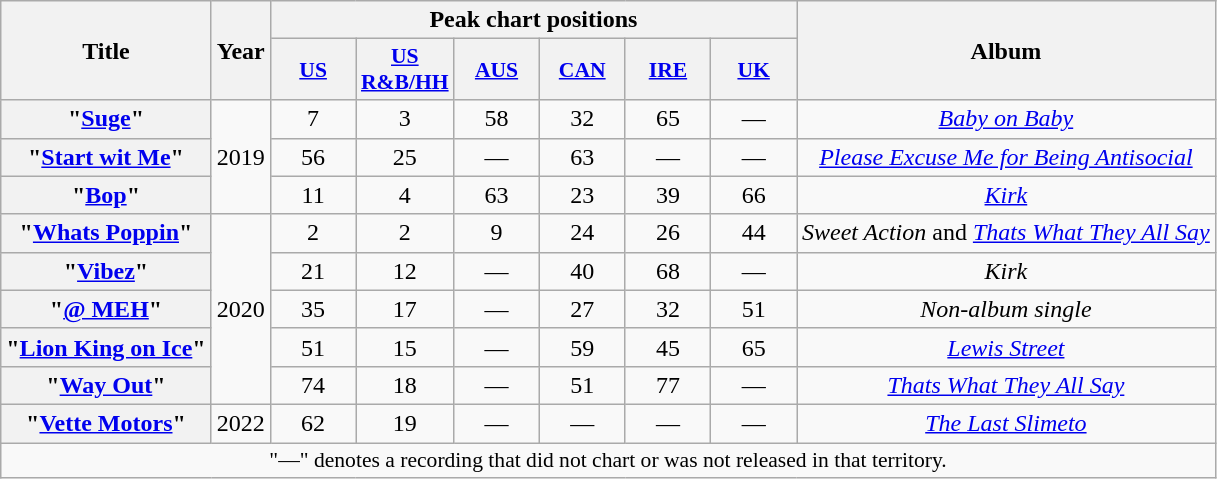<table class="wikitable plainrowheaders" style="text-align:center;">
<tr>
<th rowspan="2">Title</th>
<th rowspan="2">Year</th>
<th colspan="6">Peak chart positions</th>
<th rowspan="2">Album</th>
</tr>
<tr>
<th scope="col" style="width:3.5em;font-size:90%;"><a href='#'>US</a></th>
<th scope="col" style="width:3.5em;font-size:90%;"><a href='#'>US</a><br><a href='#'>R&B/HH</a></th>
<th scope="col" style="width:3.5em;font-size:90%;"><a href='#'>AUS</a></th>
<th scope="col" style="width:3.5em;font-size:90%;"><a href='#'>CAN</a></th>
<th scope="col" style="width:3.5em;font-size:90%;"><a href='#'>IRE</a></th>
<th scope="col" style="width:3.5em;font-size:90%;"><a href='#'>UK</a></th>
</tr>
<tr>
<th scope="row">"<a href='#'>Suge</a>"<br></th>
<td rowspan="3">2019</td>
<td>7</td>
<td>3</td>
<td>58</td>
<td>32</td>
<td>65</td>
<td>—</td>
<td><em><a href='#'>Baby on Baby</a></em></td>
</tr>
<tr>
<th scope="row">"<a href='#'>Start wit Me</a>"<br></th>
<td>56</td>
<td>25</td>
<td>—</td>
<td>63</td>
<td>—</td>
<td>—</td>
<td><em><a href='#'>Please Excuse Me for Being Antisocial</a></em></td>
</tr>
<tr>
<th scope="row">"<a href='#'>Bop</a>"<br></th>
<td>11</td>
<td>4</td>
<td>63</td>
<td>23</td>
<td>39</td>
<td>66</td>
<td><em><a href='#'>Kirk</a></em></td>
</tr>
<tr>
<th scope="row">"<a href='#'>Whats Poppin</a>"<br></th>
<td rowspan="5">2020</td>
<td>2</td>
<td>2</td>
<td>9</td>
<td>24</td>
<td>26</td>
<td>44</td>
<td><em>Sweet Action</em> and <em><a href='#'>Thats What They All Say</a></em></td>
</tr>
<tr>
<th scope="row">"<a href='#'>Vibez</a>"<br></th>
<td>21</td>
<td>12</td>
<td>—</td>
<td>40</td>
<td>68</td>
<td>—</td>
<td><em>Kirk</em></td>
</tr>
<tr>
<th scope="row">"<a href='#'>@ MEH</a>"<br></th>
<td>35</td>
<td>17</td>
<td>—</td>
<td>27</td>
<td>32</td>
<td>51</td>
<td><em>Non-album single</em></td>
</tr>
<tr>
<th scope="row">"<a href='#'>Lion King on Ice</a>"<br></th>
<td>51</td>
<td>15</td>
<td>—</td>
<td>59</td>
<td>45</td>
<td>65</td>
<td><em><a href='#'>Lewis Street</a></em></td>
</tr>
<tr>
<th scope="row">"<a href='#'>Way Out</a>"<br></th>
<td>74</td>
<td>18</td>
<td>—</td>
<td>51</td>
<td>77</td>
<td>—</td>
<td><em><a href='#'>Thats What They All Say</a></em></td>
</tr>
<tr>
<th scope="row">"<a href='#'>Vette Motors</a>"<br></th>
<td>2022</td>
<td>62</td>
<td>19</td>
<td>—</td>
<td>—</td>
<td>—</td>
<td>—</td>
<td><em><a href='#'>The Last Slimeto</a></em></td>
</tr>
<tr>
<td colspan="14" style="font-size:90%">"—" denotes a recording that did not chart or was not released in that territory.</td>
</tr>
</table>
